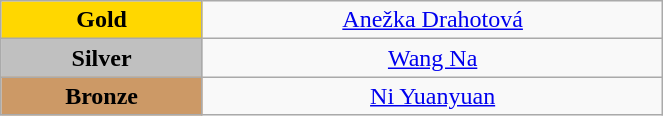<table class="wikitable" style="text-align:center; " width="35%">
<tr>
<td bgcolor="gold"><strong>Gold</strong></td>
<td><a href='#'>Anežka Drahotová</a><br>  <small><em></em></small></td>
</tr>
<tr>
<td bgcolor="silver"><strong>Silver</strong></td>
<td><a href='#'>Wang Na</a><br>  <small><em></em></small></td>
</tr>
<tr>
<td bgcolor="CC9966"><strong>Bronze</strong></td>
<td><a href='#'>Ni Yuanyuan</a><br>  <small><em></em></small></td>
</tr>
</table>
